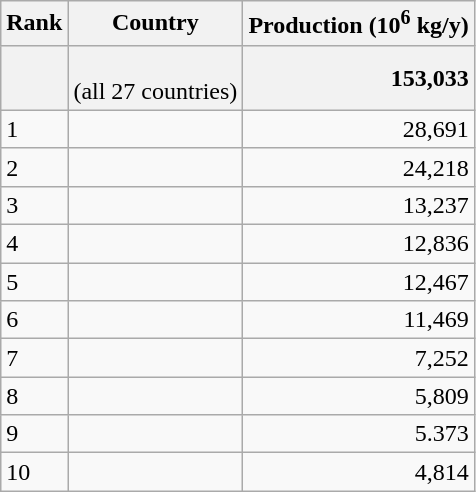<table class="wikitable">
<tr>
<th>Rank</th>
<th>Country</th>
<th>Production (10<sup>6</sup> kg/y)</th>
</tr>
<tr>
<td style="background:#f2f2f2;"> </td>
<td style="background:#f2f2f2;"><br> (all 27 countries)</td>
<td style="background:#f2f2f2; text-align:right;"><strong>153,033</strong></td>
</tr>
<tr>
<td>1</td>
<td></td>
<td style="text-align:right;">28,691</td>
</tr>
<tr>
<td>2</td>
<td></td>
<td style="text-align:right;">24,218</td>
</tr>
<tr>
<td>3</td>
<td></td>
<td style="text-align:right;">13,237</td>
</tr>
<tr>
<td>4</td>
<td></td>
<td style="text-align:right;">12,836</td>
</tr>
<tr>
<td>5</td>
<td></td>
<td style="text-align:right;">12,467</td>
</tr>
<tr>
<td>6</td>
<td></td>
<td style="text-align:right;">11,469</td>
</tr>
<tr>
<td>7</td>
<td></td>
<td style="text-align:right;">7,252</td>
</tr>
<tr>
<td>8</td>
<td></td>
<td style="text-align:right;">5,809</td>
</tr>
<tr>
<td>9</td>
<td></td>
<td style="text-align:right;">5.373</td>
</tr>
<tr>
<td>10</td>
<td></td>
<td style="text-align:right;">4,814</td>
</tr>
</table>
